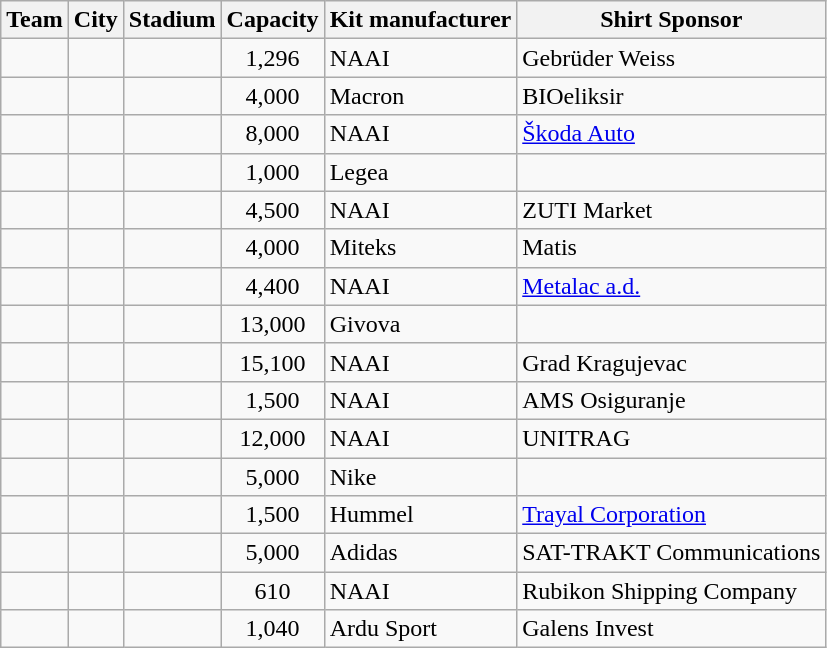<table class="wikitable sortable">
<tr>
<th>Team</th>
<th>City</th>
<th>Stadium</th>
<th>Capacity</th>
<th>Kit manufacturer</th>
<th>Shirt Sponsor</th>
</tr>
<tr>
<td></td>
<td></td>
<td></td>
<td style="text-align:center">1,296</td>
<td>NAAI</td>
<td>Gebrüder Weiss</td>
</tr>
<tr>
<td></td>
<td></td>
<td></td>
<td style="text-align:center">4,000</td>
<td>Macron</td>
<td>BIOeliksir</td>
</tr>
<tr>
<td></td>
<td></td>
<td></td>
<td style="text-align:center">8,000</td>
<td>NAAI</td>
<td><a href='#'>Škoda Auto</a></td>
</tr>
<tr>
<td></td>
<td></td>
<td></td>
<td style="text-align:center">1,000</td>
<td>Legea</td>
<td></td>
</tr>
<tr>
<td></td>
<td></td>
<td></td>
<td style="text-align:center">4,500</td>
<td>NAAI</td>
<td>ZUTI Market</td>
</tr>
<tr>
<td></td>
<td></td>
<td></td>
<td style="text-align:center">4,000</td>
<td>Miteks</td>
<td>Matis</td>
</tr>
<tr>
<td></td>
<td></td>
<td></td>
<td style="text-align:center">4,400</td>
<td>NAAI</td>
<td><a href='#'>Metalac a.d.</a></td>
</tr>
<tr>
<td></td>
<td></td>
<td></td>
<td style="text-align:center">13,000</td>
<td>Givova</td>
<td></td>
</tr>
<tr>
<td></td>
<td></td>
<td></td>
<td style="text-align:center">15,100</td>
<td>NAAI</td>
<td>Grad Kragujevac</td>
</tr>
<tr>
<td></td>
<td></td>
<td></td>
<td style="text-align:center">1,500</td>
<td>NAAI</td>
<td>AMS Osiguranje</td>
</tr>
<tr>
<td></td>
<td></td>
<td></td>
<td style="text-align:center">12,000</td>
<td>NAAI</td>
<td>UNITRAG</td>
</tr>
<tr>
<td></td>
<td></td>
<td></td>
<td style="text-align:center">5,000</td>
<td>Nike</td>
<td></td>
</tr>
<tr>
<td></td>
<td></td>
<td></td>
<td style="text-align:center">1,500</td>
<td>Hummel</td>
<td><a href='#'>Trayal Corporation</a></td>
</tr>
<tr>
<td></td>
<td></td>
<td></td>
<td style="text-align:center">5,000</td>
<td>Adidas</td>
<td>SAT-TRAKT Communications</td>
</tr>
<tr>
<td></td>
<td></td>
<td></td>
<td style="text-align:center">610</td>
<td>NAAI</td>
<td>Rubikon Shipping Company</td>
</tr>
<tr>
<td></td>
<td></td>
<td></td>
<td style="text-align:center">1,040</td>
<td>Ardu Sport</td>
<td>Galens Invest</td>
</tr>
</table>
